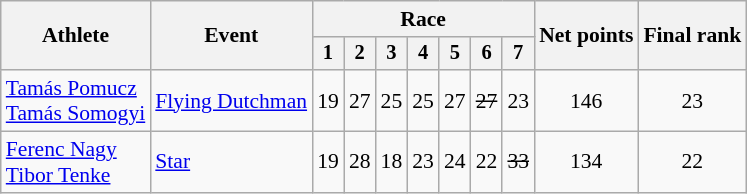<table class="wikitable" style="font-size:90%">
<tr>
<th rowspan=2>Athlete</th>
<th rowspan=2>Event</th>
<th colspan=7>Race</th>
<th rowspan=2>Net points</th>
<th rowspan=2>Final rank</th>
</tr>
<tr style="font-size:95%">
<th>1</th>
<th>2</th>
<th>3</th>
<th>4</th>
<th>5</th>
<th>6</th>
<th>7</th>
</tr>
<tr align=center>
<td align=left><a href='#'>Tamás Pomucz</a><br><a href='#'>Tamás Somogyi</a></td>
<td align=left><a href='#'>Flying Dutchman</a></td>
<td>19</td>
<td>27</td>
<td>25</td>
<td>25</td>
<td>27</td>
<td><s>27</s></td>
<td>23</td>
<td>146</td>
<td>23</td>
</tr>
<tr align=center>
<td align=left><a href='#'>Ferenc Nagy</a><br><a href='#'>Tibor Tenke</a></td>
<td align=left><a href='#'>Star</a></td>
<td>19</td>
<td>28</td>
<td>18</td>
<td>23</td>
<td>24</td>
<td>22</td>
<td><s>33</s></td>
<td>134</td>
<td>22</td>
</tr>
</table>
